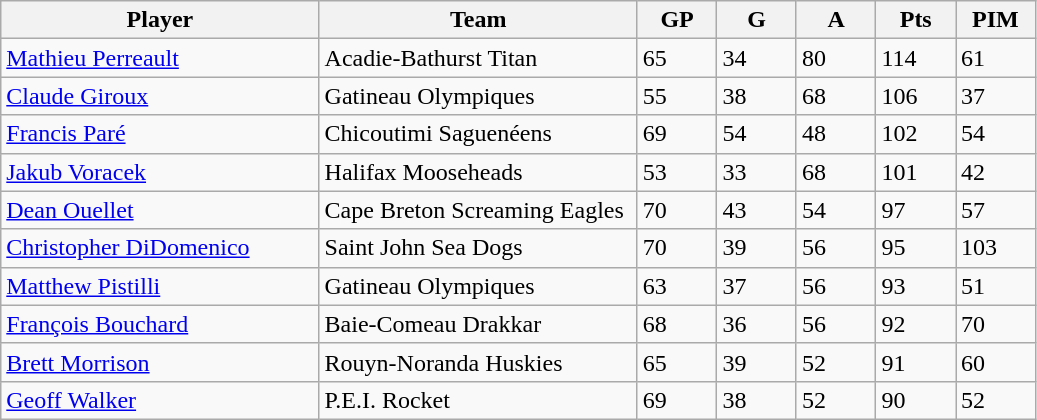<table class="wikitable">
<tr>
<th bgcolor="#DDDDFF" width="30%">Player</th>
<th bgcolor="#DDDDFF" width="30%">Team</th>
<th bgcolor="#DDDDFF" width="7.5%">GP</th>
<th bgcolor="#DDDDFF" width="7.5%">G</th>
<th bgcolor="#DDDDFF" width="7.5%">A</th>
<th bgcolor="#DDDDFF" width="7.5%">Pts</th>
<th bgcolor="#DDDDFF" width="7.5%">PIM</th>
</tr>
<tr>
<td><a href='#'>Mathieu Perreault</a></td>
<td>Acadie-Bathurst Titan</td>
<td>65</td>
<td>34</td>
<td>80</td>
<td>114</td>
<td>61</td>
</tr>
<tr>
<td><a href='#'>Claude Giroux</a></td>
<td>Gatineau Olympiques</td>
<td>55</td>
<td>38</td>
<td>68</td>
<td>106</td>
<td>37</td>
</tr>
<tr>
<td><a href='#'>Francis Paré</a></td>
<td>Chicoutimi Saguenéens</td>
<td>69</td>
<td>54</td>
<td>48</td>
<td>102</td>
<td>54</td>
</tr>
<tr>
<td><a href='#'>Jakub Voracek</a></td>
<td>Halifax Mooseheads</td>
<td>53</td>
<td>33</td>
<td>68</td>
<td>101</td>
<td>42</td>
</tr>
<tr>
<td><a href='#'>Dean Ouellet</a></td>
<td>Cape Breton Screaming Eagles</td>
<td>70</td>
<td>43</td>
<td>54</td>
<td>97</td>
<td>57</td>
</tr>
<tr>
<td><a href='#'>Christopher DiDomenico</a></td>
<td>Saint John Sea Dogs</td>
<td>70</td>
<td>39</td>
<td>56</td>
<td>95</td>
<td>103</td>
</tr>
<tr>
<td><a href='#'>Matthew Pistilli</a></td>
<td>Gatineau Olympiques</td>
<td>63</td>
<td>37</td>
<td>56</td>
<td>93</td>
<td>51</td>
</tr>
<tr>
<td><a href='#'>François Bouchard</a></td>
<td>Baie-Comeau Drakkar</td>
<td>68</td>
<td>36</td>
<td>56</td>
<td>92</td>
<td>70</td>
</tr>
<tr>
<td><a href='#'>Brett Morrison</a></td>
<td>Rouyn-Noranda Huskies</td>
<td>65</td>
<td>39</td>
<td>52</td>
<td>91</td>
<td>60</td>
</tr>
<tr>
<td><a href='#'>Geoff Walker</a></td>
<td>P.E.I. Rocket</td>
<td>69</td>
<td>38</td>
<td>52</td>
<td>90</td>
<td>52</td>
</tr>
</table>
